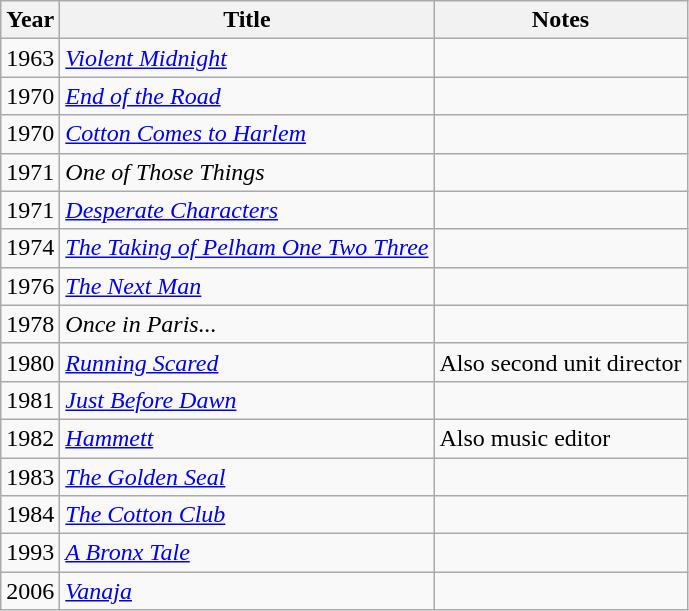<table class="wikitable sortable">
<tr>
<th>Year</th>
<th>Title</th>
<th>Notes</th>
</tr>
<tr>
<td>1963</td>
<td><em><a href='#'>Violent Midnight</a></em></td>
<td></td>
</tr>
<tr>
<td>1970</td>
<td><a href='#'><em>End of the Road</em></a></td>
<td></td>
</tr>
<tr>
<td>1970</td>
<td><em><a href='#'>Cotton Comes to Harlem</a></em></td>
<td></td>
</tr>
<tr>
<td>1971</td>
<td><em>One of Those Things</em></td>
<td></td>
</tr>
<tr>
<td>1971</td>
<td><a href='#'><em>Desperate Characters</em></a></td>
<td></td>
</tr>
<tr>
<td>1974</td>
<td><a href='#'><em>The Taking of Pelham One Two Three</em></a></td>
<td></td>
</tr>
<tr>
<td>1976</td>
<td><em><a href='#'>The Next Man</a></em></td>
<td></td>
</tr>
<tr>
<td>1978</td>
<td><em>Once in Paris...</em></td>
<td></td>
</tr>
<tr>
<td>1980</td>
<td><a href='#'><em>Running Scared</em></a></td>
<td>Also second unit director</td>
</tr>
<tr>
<td>1981</td>
<td><a href='#'><em>Just Before Dawn</em></a></td>
<td></td>
</tr>
<tr>
<td>1982</td>
<td><a href='#'><em>Hammett</em></a></td>
<td>Also music editor</td>
</tr>
<tr>
<td>1983</td>
<td><em><a href='#'>The Golden Seal</a></em></td>
<td></td>
</tr>
<tr>
<td>1984</td>
<td><a href='#'><em>The Cotton Club</em></a></td>
<td></td>
</tr>
<tr>
<td>1993</td>
<td><em><a href='#'>A Bronx Tale</a></em></td>
<td></td>
</tr>
<tr>
<td>2006</td>
<td><a href='#'><em>Vanaja</em></a></td>
<td></td>
</tr>
</table>
